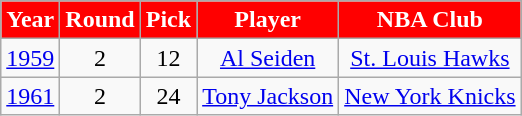<table class="wikitable">
<tr>
<th style="background:red; color:#FFFFFF;">Year</th>
<th style="background:red; color:#FFFFFF;">Round</th>
<th style="background:red; color:#FFFFFF;">Pick</th>
<th style="background:red; color:#FFFFFF;">Player</th>
<th style="background:red; color:#FFFFFF;">NBA Club</th>
</tr>
<tr style="text-align:center;">
<td><a href='#'>1959</a></td>
<td>2</td>
<td>12</td>
<td><a href='#'>Al Seiden</a></td>
<td><a href='#'>St. Louis Hawks</a></td>
</tr>
<tr style="text-align:center;">
<td><a href='#'>1961</a></td>
<td>2</td>
<td>24</td>
<td><a href='#'>Tony Jackson</a></td>
<td><a href='#'>New York Knicks</a></td>
</tr>
</table>
